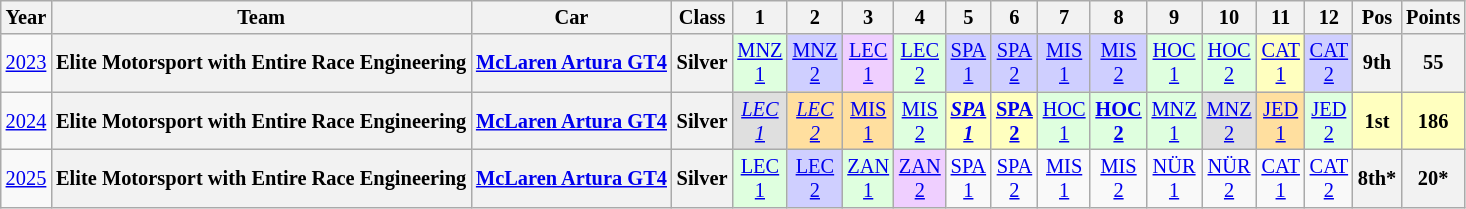<table class="wikitable" style="text-align:center; font-size:85%">
<tr>
<th>Year</th>
<th>Team</th>
<th>Car</th>
<th>Class</th>
<th>1</th>
<th>2</th>
<th>3</th>
<th>4</th>
<th>5</th>
<th>6</th>
<th>7</th>
<th>8</th>
<th>9</th>
<th>10</th>
<th>11</th>
<th>12</th>
<th>Pos</th>
<th>Points</th>
</tr>
<tr>
<td><a href='#'>2023</a></td>
<th nowrap>Elite Motorsport with Entire Race Engineering</th>
<th nowrap><a href='#'>McLaren Artura GT4</a></th>
<th>Silver</th>
<td style="background:#DFFFDF;"><a href='#'>MNZ<br>1</a><br></td>
<td style="background:#CFCFFF;"><a href='#'>MNZ<br>2</a><br></td>
<td style="background:#EFCFFF;"><a href='#'>LEC<br>1</a><br></td>
<td style="background:#DFFFDF;"><a href='#'>LEC<br>2</a><br></td>
<td style="background:#CFCFFF;"><a href='#'>SPA<br>1</a><br></td>
<td style="background:#CFCFFF;"><a href='#'>SPA<br>2</a><br></td>
<td style="background:#CFCFFF;"><a href='#'>MIS<br>1</a><br></td>
<td style="background:#CFCFFF;"><a href='#'>MIS<br>2</a><br></td>
<td style="background:#DFFFDF;"><a href='#'>HOC<br>1</a><br></td>
<td style="background:#DFFFDF;"><a href='#'>HOC<br>2</a><br></td>
<td style="background:#FFFFBF;"><a href='#'>CAT<br>1</a><br></td>
<td style="background:#CFCFFF;"><a href='#'>CAT<br>2</a><br></td>
<th>9th</th>
<th>55</th>
</tr>
<tr>
<td><a href='#'>2024</a></td>
<th nowrap>Elite Motorsport with Entire Race Engineering</th>
<th nowrap><a href='#'>McLaren Artura GT4</a></th>
<th>Silver</th>
<td style="background:#DFDFDF;"><em><a href='#'>LEC<br>1</a></em><br></td>
<td style="background:#FFDF9F;"><em><a href='#'>LEC<br>2</a></em><br></td>
<td style="background:#FFDF9F;"><a href='#'>MIS<br>1</a><br></td>
<td style="background:#DFFFDF;"><a href='#'>MIS<br>2</a><br></td>
<td style="background:#FFFFBF;"><strong><em><a href='#'>SPA<br>1</a></em></strong><br></td>
<td style="background:#FFFFBF;"><strong><a href='#'>SPA<br>2</a></strong><br></td>
<td style="background:#DFFFDF;"><a href='#'>HOC<br>1</a><br></td>
<td style="background:#DFFFDF;"><strong><a href='#'>HOC<br>2</a></strong><br></td>
<td style="background:#DFFFDF;"><a href='#'>MNZ<br>1</a><br></td>
<td style="background:#DFDFDF;"><a href='#'>MNZ<br>2</a><br></td>
<td style="background:#FFDF9F;"><a href='#'>JED<br>1</a><br></td>
<td style="background:#DFFFDF;"><a href='#'>JED<br>2</a><br></td>
<th style="background:#FFFFBF;">1st</th>
<th style="background:#FFFFBF;">186</th>
</tr>
<tr>
<td><a href='#'>2025</a></td>
<th>Elite Motorsport with Entire Race Engineering</th>
<th><a href='#'>McLaren Artura GT4</a></th>
<th>Silver</th>
<td style="background:#DFFFDF;"><a href='#'>LEC<br>1</a><br></td>
<td style="background:#CFCFFF;"><a href='#'>LEC<br>2</a><br></td>
<td style="background:#DFFFDF;"><a href='#'>ZAN<br>1</a><br></td>
<td style="background:#EFCFFF;"><a href='#'>ZAN<br>2</a><br></td>
<td style="background:#;"><a href='#'>SPA<br>1</a></td>
<td style="background:#;"><a href='#'>SPA<br>2</a></td>
<td style="background:#;"><a href='#'>MIS<br>1</a></td>
<td style="background:#;"><a href='#'>MIS<br>2</a></td>
<td style="background:#;"><a href='#'>NÜR<br>1</a></td>
<td style="background:#;"><a href='#'>NÜR<br>2</a></td>
<td style="background:#;"><a href='#'>CAT<br>1</a></td>
<td style="background:#;"><a href='#'>CAT<br>2</a></td>
<th>8th*</th>
<th>20*</th>
</tr>
</table>
